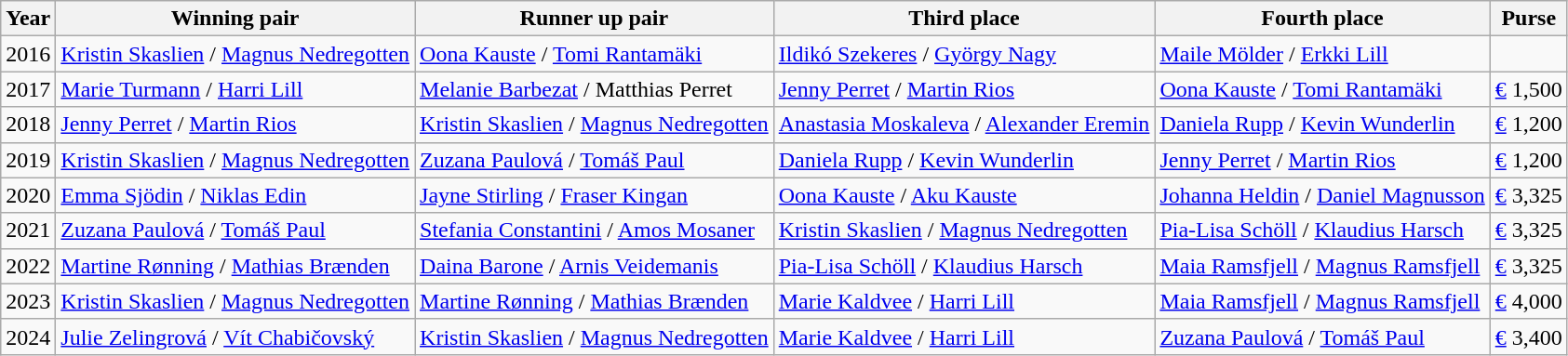<table class="wikitable">
<tr>
<th scope="col">Year</th>
<th scope="col">Winning pair</th>
<th scope="col">Runner up pair</th>
<th scope="col">Third place</th>
<th scope="col">Fourth place</th>
<th scope="col">Purse</th>
</tr>
<tr>
<td>2016</td>
<td> <a href='#'>Kristin Skaslien</a> / <a href='#'>Magnus Nedregotten</a></td>
<td> <a href='#'>Oona Kauste</a> / <a href='#'>Tomi Rantamäki</a></td>
<td> <a href='#'>Ildikó Szekeres</a> / <a href='#'>György Nagy</a></td>
<td> <a href='#'>Maile Mölder</a> / <a href='#'>Erkki Lill</a></td>
<td></td>
</tr>
<tr>
<td>2017</td>
<td> <a href='#'>Marie Turmann</a> / <a href='#'>Harri Lill</a></td>
<td> <a href='#'>Melanie Barbezat</a> / Matthias Perret</td>
<td> <a href='#'>Jenny Perret</a> / <a href='#'>Martin Rios</a></td>
<td> <a href='#'>Oona Kauste</a> / <a href='#'>Tomi Rantamäki</a></td>
<td><a href='#'>€</a> 1,500</td>
</tr>
<tr>
<td>2018</td>
<td> <a href='#'>Jenny Perret</a> / <a href='#'>Martin Rios</a></td>
<td> <a href='#'>Kristin Skaslien</a> / <a href='#'>Magnus Nedregotten</a></td>
<td> <a href='#'>Anastasia Moskaleva</a> / <a href='#'>Alexander Eremin</a></td>
<td> <a href='#'>Daniela Rupp</a> / <a href='#'>Kevin Wunderlin</a></td>
<td><a href='#'>€</a> 1,200</td>
</tr>
<tr>
<td>2019</td>
<td> <a href='#'>Kristin Skaslien</a> / <a href='#'>Magnus Nedregotten</a></td>
<td> <a href='#'>Zuzana Paulová</a> / <a href='#'>Tomáš Paul</a></td>
<td> <a href='#'>Daniela Rupp</a> / <a href='#'>Kevin Wunderlin</a></td>
<td> <a href='#'>Jenny Perret</a> / <a href='#'>Martin Rios</a></td>
<td><a href='#'>€</a> 1,200</td>
</tr>
<tr>
<td>2020</td>
<td> <a href='#'>Emma Sjödin</a> / <a href='#'>Niklas Edin</a></td>
<td> <a href='#'>Jayne Stirling</a> / <a href='#'>Fraser Kingan</a></td>
<td> <a href='#'>Oona Kauste</a> / <a href='#'>Aku Kauste</a></td>
<td> <a href='#'>Johanna Heldin</a> / <a href='#'>Daniel Magnusson</a></td>
<td><a href='#'>€</a> 3,325</td>
</tr>
<tr>
<td>2021</td>
<td> <a href='#'>Zuzana Paulová</a> / <a href='#'>Tomáš Paul</a></td>
<td> <a href='#'>Stefania Constantini</a> / <a href='#'>Amos Mosaner</a></td>
<td> <a href='#'>Kristin Skaslien</a> / <a href='#'>Magnus Nedregotten</a></td>
<td> <a href='#'>Pia-Lisa Schöll</a> / <a href='#'>Klaudius Harsch</a></td>
<td><a href='#'>€</a> 3,325</td>
</tr>
<tr>
<td>2022</td>
<td> <a href='#'>Martine Rønning</a> / <a href='#'>Mathias Brænden</a></td>
<td> <a href='#'>Daina Barone</a> / <a href='#'>Arnis Veidemanis</a></td>
<td> <a href='#'>Pia-Lisa Schöll</a> / <a href='#'>Klaudius Harsch</a></td>
<td> <a href='#'>Maia Ramsfjell</a> / <a href='#'>Magnus Ramsfjell</a></td>
<td><a href='#'>€</a> 3,325</td>
</tr>
<tr>
<td>2023</td>
<td> <a href='#'>Kristin Skaslien</a> / <a href='#'>Magnus Nedregotten</a></td>
<td> <a href='#'>Martine Rønning</a> / <a href='#'>Mathias Brænden</a></td>
<td> <a href='#'>Marie Kaldvee</a> / <a href='#'>Harri Lill</a></td>
<td> <a href='#'>Maia Ramsfjell</a> / <a href='#'>Magnus Ramsfjell</a></td>
<td><a href='#'>€</a> 4,000</td>
</tr>
<tr>
<td>2024</td>
<td> <a href='#'>Julie Zelingrová</a> / <a href='#'>Vít Chabičovský</a></td>
<td> <a href='#'>Kristin Skaslien</a> / <a href='#'>Magnus Nedregotten</a></td>
<td> <a href='#'>Marie Kaldvee</a> / <a href='#'>Harri Lill</a></td>
<td> <a href='#'>Zuzana Paulová</a> / <a href='#'>Tomáš Paul</a></td>
<td><a href='#'>€</a> 3,400</td>
</tr>
</table>
